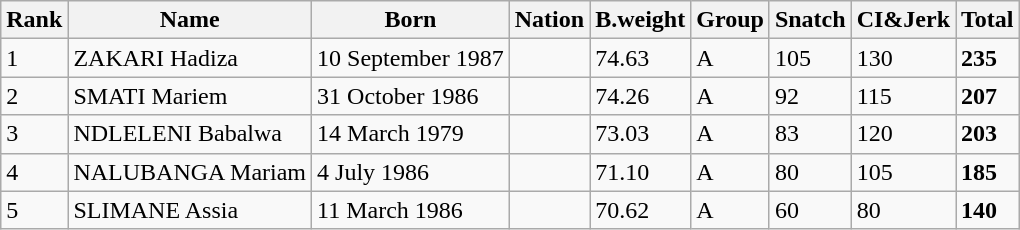<table class="wikitable">
<tr>
<th>Rank</th>
<th>Name</th>
<th>Born</th>
<th>Nation</th>
<th>B.weight</th>
<th>Group</th>
<th>Snatch</th>
<th>CI&Jerk</th>
<th>Total</th>
</tr>
<tr>
<td>1</td>
<td>ZAKARI Hadiza</td>
<td>10 September 1987</td>
<td></td>
<td>74.63</td>
<td>A</td>
<td>105</td>
<td>130</td>
<td><strong>235</strong></td>
</tr>
<tr>
<td>2</td>
<td>SMATI Mariem</td>
<td>31 October 1986</td>
<td></td>
<td>74.26</td>
<td>A</td>
<td>92</td>
<td>115</td>
<td><strong>207</strong></td>
</tr>
<tr>
<td>3</td>
<td>NDLELENI Babalwa</td>
<td>14 March 1979</td>
<td></td>
<td>73.03</td>
<td>A</td>
<td>83</td>
<td>120</td>
<td><strong>203</strong></td>
</tr>
<tr>
<td>4</td>
<td>NALUBANGA Mariam</td>
<td>4 July 1986</td>
<td></td>
<td>71.10</td>
<td>A</td>
<td>80</td>
<td>105</td>
<td><strong>185</strong></td>
</tr>
<tr>
<td>5</td>
<td>SLIMANE Assia</td>
<td>11 March 1986</td>
<td></td>
<td>70.62</td>
<td>A</td>
<td>60</td>
<td>80</td>
<td><strong>140</strong></td>
</tr>
</table>
